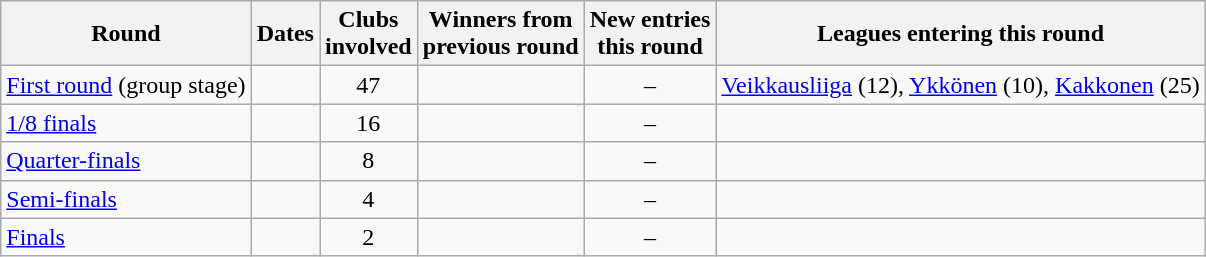<table class="wikitable">
<tr>
<th>Round</th>
<th>Dates</th>
<th>Clubs<br>involved</th>
<th>Winners from<br>previous round</th>
<th>New entries<br>this round</th>
<th>Leagues entering this round</th>
</tr>
<tr>
<td><a href='#'>First round</a> (group stage)</td>
<td style="text-align:center;"></td>
<td style="text-align:center;">47</td>
<td style="text-align:center;"></td>
<td style="text-align:center;">–</td>
<td><a href='#'>Veikkausliiga</a> (12), <a href='#'>Ykkönen</a> (10), <a href='#'>Kakkonen</a> (25)</td>
</tr>
<tr>
<td><a href='#'>1/8 finals</a></td>
<td style="text-align:center;"></td>
<td style="text-align:center;">16</td>
<td style="text-align:center;"></td>
<td style="text-align:center;">–</td>
<td></td>
</tr>
<tr>
<td><a href='#'>Quarter-finals</a></td>
<td style="text-align:center;"></td>
<td style="text-align:center;">8</td>
<td style="text-align:center;"></td>
<td style="text-align:center;">–</td>
<td></td>
</tr>
<tr>
<td><a href='#'>Semi-finals</a></td>
<td style="text-align:center;"></td>
<td style="text-align:center;">4</td>
<td style="text-align:center;"></td>
<td style="text-align:center;">–</td>
<td></td>
</tr>
<tr>
<td><a href='#'>Finals</a></td>
<td style="text-align:center;"></td>
<td style="text-align:center;">2</td>
<td style="text-align:center;"></td>
<td style="text-align:center;">–</td>
<td></td>
</tr>
</table>
